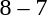<table style="text-align:center">
<tr>
<th width=200></th>
<th width=100></th>
<th width=200></th>
</tr>
<tr>
<td align=right><strong></strong></td>
<td>8 – 7</td>
<td align=left></td>
</tr>
</table>
